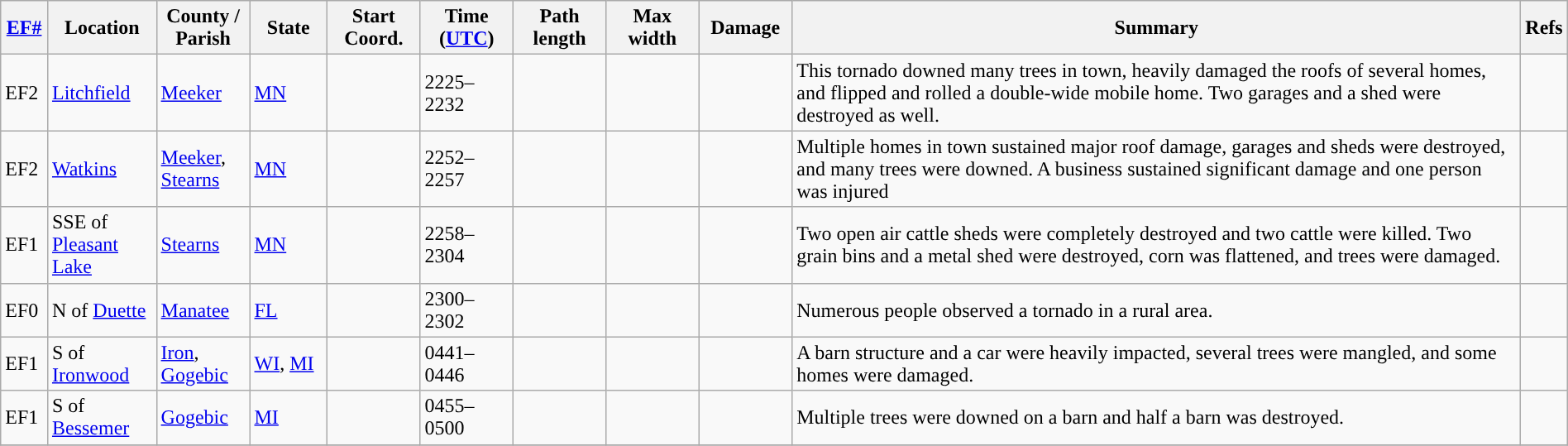<table class="wikitable sortable" style="width:100%;">
<tr>
<th scope="col" width="3%" align="center"><a href='#'>EF#</a></th>
<th scope="col" width="7%" align="center" class="unsortable">Location</th>
<th scope="col" width="6%" align="center" class="unsortable">County / Parish</th>
<th scope="col" width="5%" align="center">State</th>
<th scope="col" width="6%" align="center">Start Coord.</th>
<th scope="col" width="6%" align="center">Time (<a href='#'>UTC</a>)</th>
<th scope="col" width="6%" align="center">Path length</th>
<th scope="col" width="6%" align="center">Max width</th>
<th scope="col" width="6%" align="center">Damage</th>
<th scope="col" width="48%" class="unsortable" align="center">Summary</th>
<th scope="col" width="48%" class="unsortable" align="center">Refs</th>
</tr>
<tr>
<td>EF2</td>
<td><a href='#'>Litchfield</a></td>
<td><a href='#'>Meeker</a></td>
<td><a href='#'>MN</a></td>
<td></td>
<td>2225–2232</td>
<td></td>
<td></td>
<td></td>
<td>This tornado downed many trees in town, heavily damaged the roofs of several homes, and flipped and rolled a double-wide mobile home. Two garages and a shed were destroyed as well.</td>
<td></td>
</tr>
<tr>
<td>EF2</td>
<td><a href='#'>Watkins</a></td>
<td><a href='#'>Meeker</a>, <a href='#'>Stearns</a></td>
<td><a href='#'>MN</a></td>
<td></td>
<td>2252–2257</td>
<td></td>
<td></td>
<td></td>
<td>Multiple homes in town sustained major roof damage, garages and sheds were destroyed, and many trees were downed. A business sustained significant damage and one person was injured</td>
<td></td>
</tr>
<tr>
<td>EF1</td>
<td>SSE of <a href='#'>Pleasant Lake</a></td>
<td><a href='#'>Stearns</a></td>
<td><a href='#'>MN</a></td>
<td></td>
<td>2258–2304</td>
<td></td>
<td></td>
<td></td>
<td>Two open air cattle sheds were completely destroyed and two cattle were killed. Two grain bins and a metal shed were destroyed, corn was flattened, and trees were damaged.</td>
<td></td>
</tr>
<tr>
<td>EF0</td>
<td>N of <a href='#'>Duette</a></td>
<td><a href='#'>Manatee</a></td>
<td><a href='#'>FL</a></td>
<td></td>
<td>2300–2302</td>
<td></td>
<td></td>
<td></td>
<td>Numerous people observed a tornado in a rural area.</td>
<td></td>
</tr>
<tr>
<td>EF1</td>
<td>S of <a href='#'>Ironwood</a></td>
<td><a href='#'>Iron</a>, <a href='#'>Gogebic</a></td>
<td><a href='#'>WI</a>, <a href='#'>MI</a></td>
<td></td>
<td>0441–0446</td>
<td></td>
<td></td>
<td></td>
<td>A barn structure and a car were heavily impacted, several trees were mangled, and some homes were damaged.</td>
<td></td>
</tr>
<tr>
<td>EF1</td>
<td>S of <a href='#'>Bessemer</a></td>
<td><a href='#'>Gogebic</a></td>
<td><a href='#'>MI</a></td>
<td></td>
<td>0455–0500</td>
<td></td>
<td></td>
<td></td>
<td>Multiple trees were downed on a barn and half a barn was destroyed.</td>
<td></td>
</tr>
<tr>
</tr>
</table>
